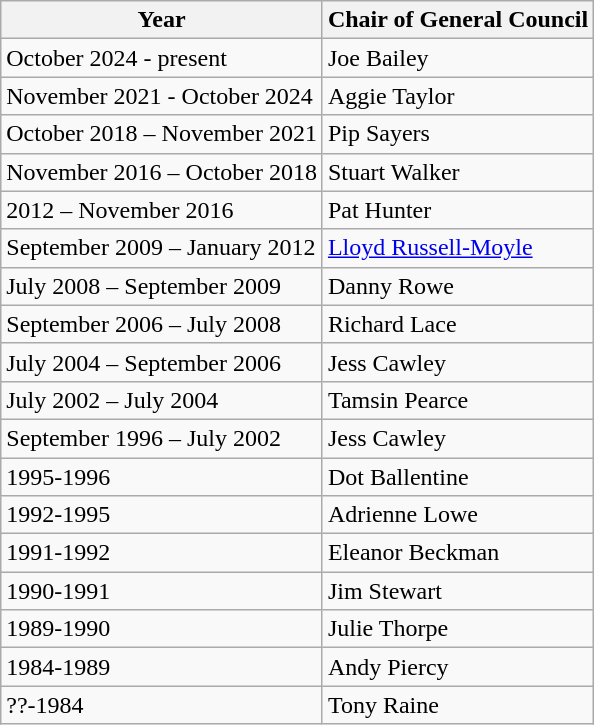<table class="wikitable">
<tr>
<th>Year</th>
<th>Chair of General Council</th>
</tr>
<tr>
<td>October 2024 - present</td>
<td>Joe Bailey</td>
</tr>
<tr>
<td>November 2021 - October 2024</td>
<td>Aggie Taylor</td>
</tr>
<tr>
<td>October 2018 – November 2021</td>
<td>Pip Sayers</td>
</tr>
<tr>
<td>November 2016 – October 2018</td>
<td>Stuart Walker</td>
</tr>
<tr>
<td>2012 – November 2016</td>
<td>Pat Hunter</td>
</tr>
<tr>
<td>September 2009 – January 2012</td>
<td><a href='#'>Lloyd Russell-Moyle</a></td>
</tr>
<tr>
<td>July 2008 – September 2009</td>
<td>Danny Rowe</td>
</tr>
<tr>
<td>September 2006 – July 2008</td>
<td>Richard Lace</td>
</tr>
<tr>
<td>July 2004 – September 2006</td>
<td>Jess Cawley</td>
</tr>
<tr>
<td>July 2002 – July 2004</td>
<td>Tamsin Pearce</td>
</tr>
<tr>
<td>September 1996 – July 2002</td>
<td>Jess Cawley</td>
</tr>
<tr>
<td>1995-1996</td>
<td>Dot Ballentine</td>
</tr>
<tr>
<td>1992-1995</td>
<td>Adrienne Lowe</td>
</tr>
<tr>
<td>1991-1992</td>
<td>Eleanor Beckman</td>
</tr>
<tr>
<td>1990-1991</td>
<td>Jim Stewart</td>
</tr>
<tr>
<td>1989-1990</td>
<td>Julie Thorpe</td>
</tr>
<tr>
<td>1984-1989</td>
<td>Andy Piercy</td>
</tr>
<tr>
<td>??-1984</td>
<td>Tony Raine</td>
</tr>
</table>
